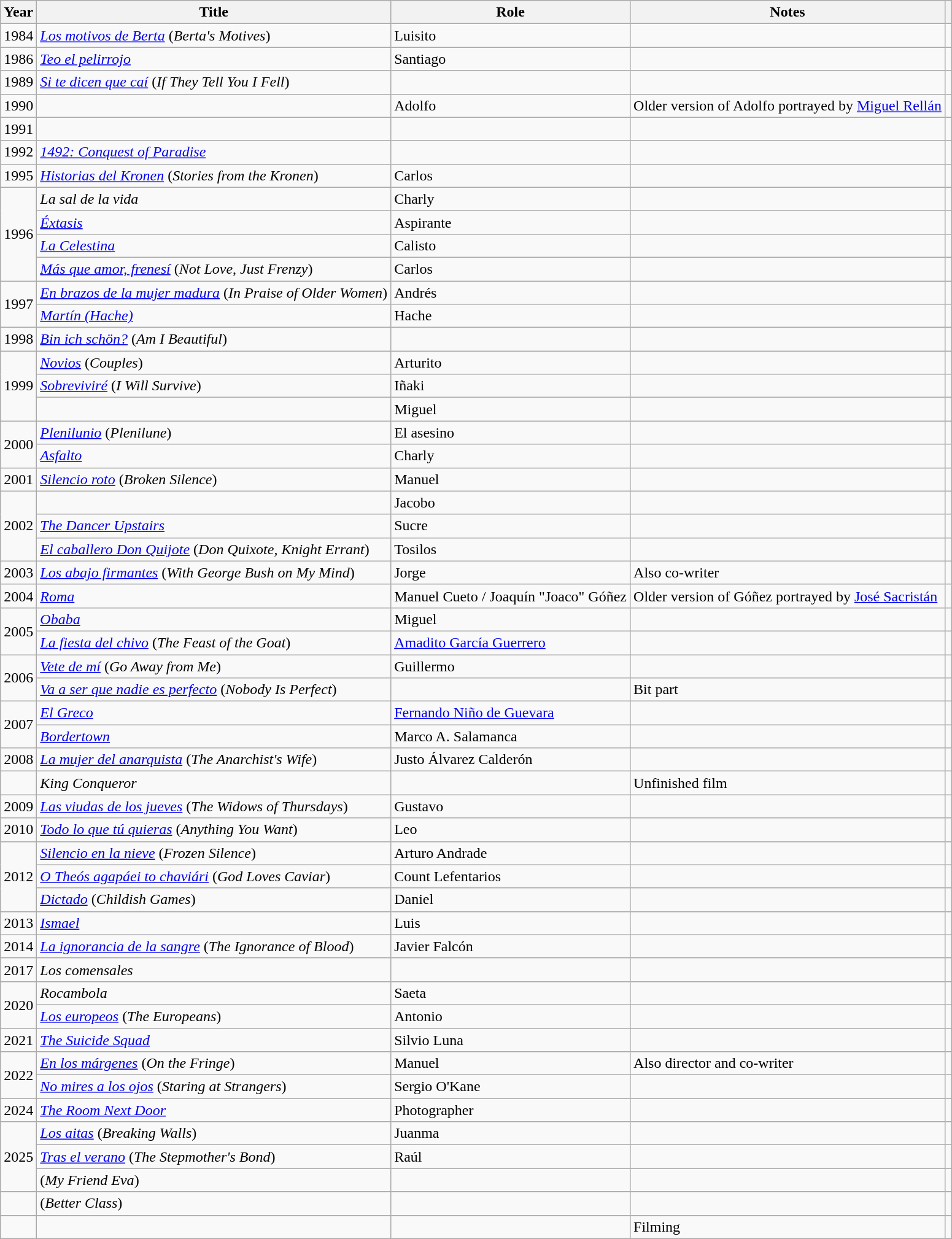<table class="wikitable sortable">
<tr>
<th>Year</th>
<th>Title</th>
<th>Role</th>
<th class="unsortable">Notes</th>
<th class="unsortable"></th>
</tr>
<tr>
<td>1984</td>
<td><em><a href='#'>Los motivos de Berta</a></em> (<em>Berta's Motives</em>)</td>
<td>Luisito</td>
<td></td>
<td></td>
</tr>
<tr>
<td>1986</td>
<td><em><a href='#'>Teo el pelirrojo</a></em></td>
<td>Santiago</td>
<td></td>
<td align = "center"></td>
</tr>
<tr>
<td>1989</td>
<td><em><a href='#'>Si te dicen que caí</a></em> (<em>If They Tell You I Fell</em>)</td>
<td></td>
<td></td>
<td align = "center"></td>
</tr>
<tr>
<td>1990</td>
<td><em></em></td>
<td>Adolfo</td>
<td>Older version of Adolfo portrayed by <a href='#'>Miguel Rellán</a></td>
<td align = "center"></td>
</tr>
<tr>
<td>1991</td>
<td><em></em></td>
<td></td>
<td></td>
<td align = "center"></td>
</tr>
<tr>
<td>1992</td>
<td><em><a href='#'>1492: Conquest of Paradise</a></em></td>
<td></td>
<td></td>
<td align = "center"></td>
</tr>
<tr>
<td>1995</td>
<td><em><a href='#'>Historias del Kronen</a></em> (<em>Stories from the Kronen</em>)</td>
<td>Carlos</td>
<td></td>
<td align = "center"></td>
</tr>
<tr>
<td rowspan="4">1996</td>
<td><em>La sal de la vida</em></td>
<td>Charly</td>
<td></td>
<td align = "center"></td>
</tr>
<tr>
<td><em><a href='#'>Éxtasis</a></em></td>
<td>Aspirante</td>
<td></td>
<td align = "center"></td>
</tr>
<tr>
<td><em><a href='#'>La Celestina</a></em></td>
<td>Calisto</td>
<td></td>
<td align = "center"></td>
</tr>
<tr>
<td><em><a href='#'>Más que amor, frenesí</a></em> (<em>Not Love, Just Frenzy</em>)</td>
<td>Carlos</td>
<td></td>
<td align = "center"></td>
</tr>
<tr>
<td rowspan="2">1997</td>
<td><em><a href='#'>En brazos de la mujer madura</a></em> (<em>In Praise of Older Women</em>)</td>
<td>Andrés</td>
<td></td>
<td align = "center"></td>
</tr>
<tr>
<td><em><a href='#'>Martín (Hache)</a></em></td>
<td>Hache</td>
<td></td>
<td align = "center"></td>
</tr>
<tr>
<td>1998</td>
<td><em><a href='#'>Bin ich schön?</a></em> (<em>Am I Beautiful</em>)</td>
<td></td>
<td></td>
<td align = "center"></td>
</tr>
<tr>
<td rowspan="3">1999</td>
<td><em><a href='#'>Novios</a></em> (<em>Couples</em>)</td>
<td>Arturito</td>
<td></td>
<td align = "center"></td>
</tr>
<tr>
<td><em><a href='#'>Sobreviviré</a></em> (<em>I Will Survive</em>)</td>
<td>Iñaki</td>
<td></td>
<td align = "center"></td>
</tr>
<tr>
<td><em></em></td>
<td>Miguel</td>
<td></td>
<td align = "center"></td>
</tr>
<tr>
<td rowspan="2">2000</td>
<td><em><a href='#'>Plenilunio</a></em> (<em>Plenilune</em>)</td>
<td>El asesino</td>
<td></td>
<td align = "center"></td>
</tr>
<tr>
<td><em><a href='#'>Asfalto</a></em></td>
<td>Charly</td>
<td></td>
<td align = "center"></td>
</tr>
<tr>
<td>2001</td>
<td><em><a href='#'>Silencio roto</a></em> (<em>Broken Silence</em>)</td>
<td>Manuel</td>
<td></td>
<td align = "center"></td>
</tr>
<tr>
<td rowspan="3">2002</td>
<td><em></em></td>
<td>Jacobo</td>
<td></td>
<td align = "center"></td>
</tr>
<tr>
<td><em><a href='#'>The Dancer Upstairs</a></em></td>
<td>Sucre</td>
<td></td>
<td align = "center"></td>
</tr>
<tr>
<td><em><a href='#'>El caballero Don Quijote</a></em> (<em>Don Quixote, Knight Errant</em>)</td>
<td>Tosilos</td>
<td></td>
<td align = "center"></td>
</tr>
<tr>
<td>2003</td>
<td><em><a href='#'>Los abajo firmantes</a></em> (<em>With George Bush on My Mind</em>)</td>
<td>Jorge</td>
<td>Also co-writer</td>
<td align = "center"></td>
</tr>
<tr>
<td>2004</td>
<td><em><a href='#'>Roma</a></em></td>
<td>Manuel Cueto / Joaquín "Joaco" Góñez</td>
<td>Older version of Góñez portrayed by <a href='#'>José Sacristán</a></td>
<td align = "center"></td>
</tr>
<tr>
<td rowspan="2">2005</td>
<td><em><a href='#'>Obaba</a></em></td>
<td>Miguel</td>
<td></td>
<td align = "center"></td>
</tr>
<tr>
<td><em><a href='#'>La fiesta del chivo</a></em> (<em>The Feast of the Goat</em>)</td>
<td><a href='#'>Amadito García Guerrero</a></td>
<td></td>
<td align = "center"></td>
</tr>
<tr>
<td rowspan="2">2006</td>
<td><em><a href='#'>Vete de mí</a></em> (<em>Go Away from Me</em>)</td>
<td>Guillermo</td>
<td></td>
<td align = "center"></td>
</tr>
<tr>
<td><em><a href='#'>Va a ser que nadie es perfecto</a></em> (<em>Nobody Is Perfect</em>)</td>
<td></td>
<td>Bit part</td>
<td align = "center"></td>
</tr>
<tr>
<td rowspan="2">2007</td>
<td><em><a href='#'>El Greco</a></em></td>
<td><a href='#'>Fernando Niño de Guevara</a></td>
<td></td>
<td align = "center"></td>
</tr>
<tr>
<td><em><a href='#'>Bordertown</a></em></td>
<td>Marco A. Salamanca</td>
<td></td>
<td align = "center"></td>
</tr>
<tr>
<td>2008</td>
<td><em><a href='#'>La mujer del anarquista</a></em> (<em>The Anarchist's Wife</em>)</td>
<td>Justo Álvarez Calderón</td>
<td></td>
<td align = "center"></td>
</tr>
<tr>
<td></td>
<td><em>King Conqueror</em></td>
<td></td>
<td>Unfinished film</td>
<td align = "center"></td>
</tr>
<tr>
<td>2009</td>
<td><em><a href='#'>Las viudas de los jueves</a></em> (<em>The Widows of Thursdays</em>)</td>
<td>Gustavo</td>
<td></td>
<td align = "center"></td>
</tr>
<tr>
<td>2010</td>
<td><em><a href='#'>Todo lo que tú quieras</a></em> (<em>Anything You Want</em>)</td>
<td>Leo</td>
<td></td>
<td align = "center"></td>
</tr>
<tr>
<td rowspan="3">2012</td>
<td><em><a href='#'>Silencio en la nieve</a></em> (<em>Frozen Silence</em>)</td>
<td>Arturo Andrade</td>
<td></td>
<td align = "center"></td>
</tr>
<tr>
<td><em><a href='#'>O Theós agapáei to chaviári</a></em> (<em>God Loves Caviar</em>)</td>
<td>Count Lefentarios</td>
<td></td>
<td align = "center"></td>
</tr>
<tr>
<td><em><a href='#'>Dictado</a></em> (<em>Childish Games</em>)</td>
<td>Daniel</td>
<td></td>
<td align = "center"></td>
</tr>
<tr>
<td>2013</td>
<td><em><a href='#'>Ismael</a></em></td>
<td>Luis</td>
<td></td>
<td align = "center"></td>
</tr>
<tr>
<td>2014</td>
<td><em><a href='#'>La ignorancia de la sangre</a></em> (<em>The Ignorance of Blood</em>)</td>
<td>Javier Falcón</td>
<td></td>
<td align = "center"></td>
</tr>
<tr>
<td>2017</td>
<td><em>Los comensales</em></td>
<td></td>
<td></td>
<td align = "center"></td>
</tr>
<tr>
<td rowspan="2">2020</td>
<td><em>Rocambola</em></td>
<td>Saeta</td>
<td></td>
<td align = "center"></td>
</tr>
<tr>
<td><em><a href='#'>Los europeos</a></em> (<em>The Europeans</em>)</td>
<td>Antonio</td>
<td></td>
<td align = "center"></td>
</tr>
<tr>
<td>2021</td>
<td><em><a href='#'>The Suicide Squad</a></em></td>
<td>Silvio Luna</td>
<td></td>
<td align = "center"></td>
</tr>
<tr>
<td rowspan="2">2022</td>
<td><em><a href='#'>En los márgenes</a></em> (<em>On the Fringe</em>)</td>
<td>Manuel</td>
<td>Also director and co-writer</td>
<td align = "center"></td>
</tr>
<tr>
<td><em><a href='#'>No mires a los ojos</a></em> (<em>Staring at Strangers</em>)</td>
<td>Sergio O'Kane</td>
<td></td>
<td align = "center"></td>
</tr>
<tr>
<td>2024</td>
<td><em><a href='#'>The Room Next Door</a></em></td>
<td>Photographer</td>
<td></td>
<td align = "center"></td>
</tr>
<tr>
<td rowspan = "3">2025</td>
<td><em><a href='#'>Los aitas</a></em> (<em>Breaking Walls</em>)</td>
<td>Juanma</td>
<td></td>
<td></td>
</tr>
<tr>
<td><em><a href='#'>Tras el verano</a></em> (<em>The Stepmother's Bond</em>)</td>
<td>Raúl</td>
<td></td>
<td></td>
</tr>
<tr>
<td> (<em>My Friend Eva</em>)</td>
<td></td>
<td></td>
<td></td>
</tr>
<tr>
<td></td>
<td> (<em>Better Class</em>)</td>
<td></td>
<td></td>
<td></td>
</tr>
<tr>
<td></td>
<td></td>
<td></td>
<td>Filming</td>
<td></td>
</tr>
</table>
